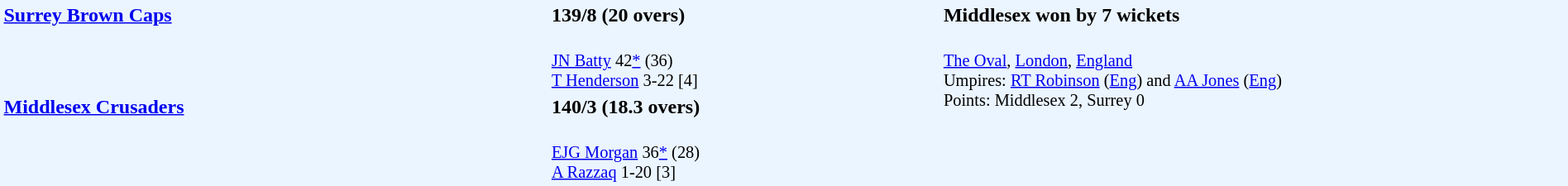<table style="width:100%; background:#ebf5ff;">
<tr>
<td style="width:35%; vertical-align:top;" rowspan="2"><strong><a href='#'>Surrey Brown Caps</a></strong></td>
<td style="width:25%;"><strong>139/8 (20 overs)</strong></td>
<td style="width:40%;"><strong>Middlesex won by 7 wickets</strong></td>
</tr>
<tr>
<td style="font-size: 85%;"><br><a href='#'>JN Batty</a> 42<a href='#'>*</a> (36)<br>
<a href='#'>T Henderson</a> 3-22 [4]</td>
<td style="vertical-align:top; font-size:85%;" rowspan="3"><br><a href='#'>The Oval</a>, <a href='#'>London</a>, <a href='#'>England</a><br>
Umpires: <a href='#'>RT Robinson</a> (<a href='#'>Eng</a>) and <a href='#'>AA Jones</a> (<a href='#'>Eng</a>)<br>
Points: Middlesex 2, Surrey 0</td>
</tr>
<tr>
<td style="vertical-align:top;" rowspan="2"><strong><a href='#'>Middlesex Crusaders</a></strong></td>
<td><strong>140/3 (18.3 overs)</strong></td>
</tr>
<tr>
<td style="font-size: 85%;"><br><a href='#'>EJG Morgan</a> 36<a href='#'>*</a> (28)<br>
<a href='#'>A Razzaq</a> 1-20 [3]</td>
</tr>
</table>
